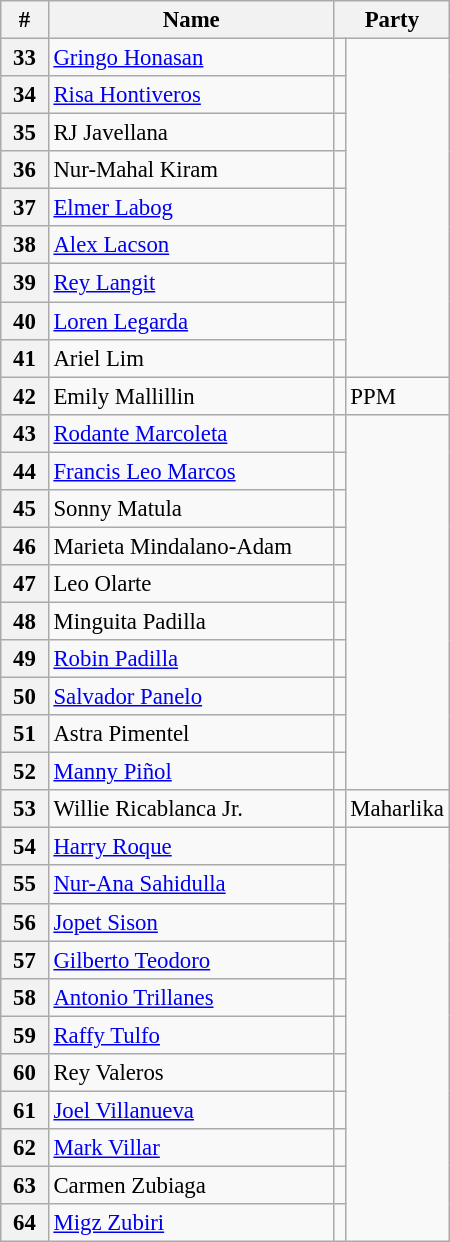<table class=wikitable width=300px style="font-size:95%;">
<tr>
<th width=30px>#</th>
<th width=250px>Name</th>
<th colspan=2>Party</th>
</tr>
<tr>
<th>33</th>
<td><a href='#'>Gringo Honasan</a></td>
<td></td>
</tr>
<tr>
<th>34</th>
<td><a href='#'>Risa Hontiveros</a></td>
<td></td>
</tr>
<tr>
<th>35</th>
<td>RJ Javellana</td>
<td></td>
</tr>
<tr>
<th>36</th>
<td>Nur-Mahal Kiram</td>
<td></td>
</tr>
<tr>
<th>37</th>
<td><a href='#'>Elmer Labog</a></td>
<td></td>
</tr>
<tr>
<th>38</th>
<td><a href='#'>Alex Lacson</a></td>
<td></td>
</tr>
<tr>
<th>39</th>
<td><a href='#'>Rey Langit</a></td>
<td></td>
</tr>
<tr>
<th>40</th>
<td><a href='#'>Loren Legarda</a></td>
<td></td>
</tr>
<tr>
<th>41</th>
<td>Ariel Lim</td>
<td></td>
</tr>
<tr>
<th>42</th>
<td>Emily Mallillin</td>
<td></td>
<td>PPM</td>
</tr>
<tr>
<th>43</th>
<td><a href='#'>Rodante Marcoleta</a></td>
<td></td>
</tr>
<tr>
<th>44</th>
<td><a href='#'>Francis Leo Marcos</a></td>
<td></td>
</tr>
<tr>
<th>45</th>
<td>Sonny Matula</td>
<td></td>
</tr>
<tr>
<th>46</th>
<td>Marieta Mindalano-Adam</td>
<td></td>
</tr>
<tr>
<th>47</th>
<td>Leo Olarte</td>
<td></td>
</tr>
<tr>
<th>48</th>
<td>Minguita Padilla</td>
<td></td>
</tr>
<tr>
<th>49</th>
<td><a href='#'>Robin Padilla</a></td>
<td></td>
</tr>
<tr>
<th>50</th>
<td><a href='#'>Salvador Panelo</a></td>
<td></td>
</tr>
<tr>
<th>51</th>
<td>Astra Pimentel</td>
<td></td>
</tr>
<tr>
<th>52</th>
<td><a href='#'>Manny Piñol</a></td>
<td></td>
</tr>
<tr>
<th>53</th>
<td>Willie Ricablanca Jr.</td>
<td></td>
<td>Maharlika</td>
</tr>
<tr>
<th>54</th>
<td><a href='#'>Harry Roque</a></td>
<td></td>
</tr>
<tr>
<th>55</th>
<td><a href='#'>Nur-Ana Sahidulla</a></td>
<td></td>
</tr>
<tr>
<th>56</th>
<td><a href='#'>Jopet Sison</a></td>
<td></td>
</tr>
<tr>
<th>57</th>
<td><a href='#'>Gilberto Teodoro</a></td>
<td></td>
</tr>
<tr>
<th>58</th>
<td><a href='#'>Antonio Trillanes</a></td>
<td></td>
</tr>
<tr>
<th>59</th>
<td><a href='#'>Raffy Tulfo</a></td>
<td></td>
</tr>
<tr>
<th>60</th>
<td>Rey Valeros</td>
<td></td>
</tr>
<tr>
<th>61</th>
<td><a href='#'>Joel Villanueva</a></td>
<td></td>
</tr>
<tr>
<th>62</th>
<td><a href='#'>Mark Villar</a></td>
<td></td>
</tr>
<tr>
<th>63</th>
<td>Carmen Zubiaga</td>
<td></td>
</tr>
<tr>
<th>64</th>
<td><a href='#'>Migz Zubiri</a></td>
<td></td>
</tr>
</table>
